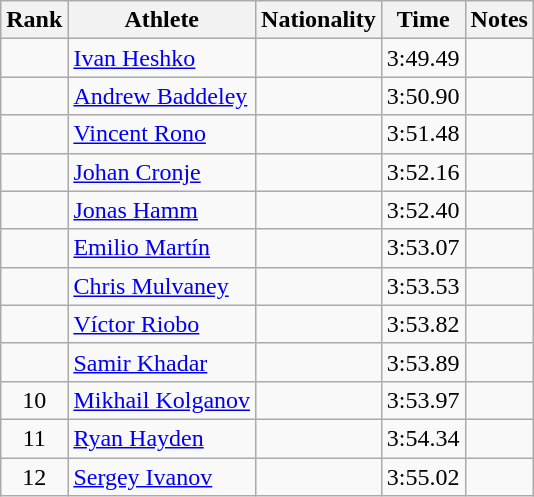<table class="wikitable sortable" style="text-align:center">
<tr>
<th>Rank</th>
<th>Athlete</th>
<th>Nationality</th>
<th>Time</th>
<th>Notes</th>
</tr>
<tr>
<td></td>
<td align="left"><a href='#'>Ivan Heshko</a></td>
<td align=left></td>
<td>3:49.49</td>
<td></td>
</tr>
<tr>
<td></td>
<td align="left"><a href='#'>Andrew Baddeley</a></td>
<td align=left></td>
<td>3:50.90</td>
<td></td>
</tr>
<tr>
<td></td>
<td align="left"><a href='#'>Vincent Rono</a></td>
<td align=left></td>
<td>3:51.48</td>
<td></td>
</tr>
<tr>
<td></td>
<td align="left"><a href='#'>Johan Cronje</a></td>
<td align=left></td>
<td>3:52.16</td>
<td></td>
</tr>
<tr>
<td></td>
<td align="left"><a href='#'>Jonas Hamm</a></td>
<td align=left></td>
<td>3:52.40</td>
<td></td>
</tr>
<tr>
<td></td>
<td align="left"><a href='#'>Emilio Martín</a></td>
<td align=left></td>
<td>3:53.07</td>
<td></td>
</tr>
<tr>
<td></td>
<td align="left"><a href='#'>Chris Mulvaney</a></td>
<td align=left></td>
<td>3:53.53</td>
<td></td>
</tr>
<tr>
<td></td>
<td align="left"><a href='#'>Víctor Riobo</a></td>
<td align=left></td>
<td>3:53.82</td>
<td></td>
</tr>
<tr>
<td></td>
<td align="left"><a href='#'>Samir Khadar</a></td>
<td align=left></td>
<td>3:53.89</td>
<td></td>
</tr>
<tr>
<td>10</td>
<td align="left"><a href='#'>Mikhail Kolganov</a></td>
<td align=left></td>
<td>3:53.97</td>
<td></td>
</tr>
<tr>
<td>11</td>
<td align="left"><a href='#'>Ryan Hayden</a></td>
<td align=left></td>
<td>3:54.34</td>
<td></td>
</tr>
<tr>
<td>12</td>
<td align="left"><a href='#'>Sergey Ivanov</a></td>
<td align=left></td>
<td>3:55.02</td>
<td></td>
</tr>
</table>
